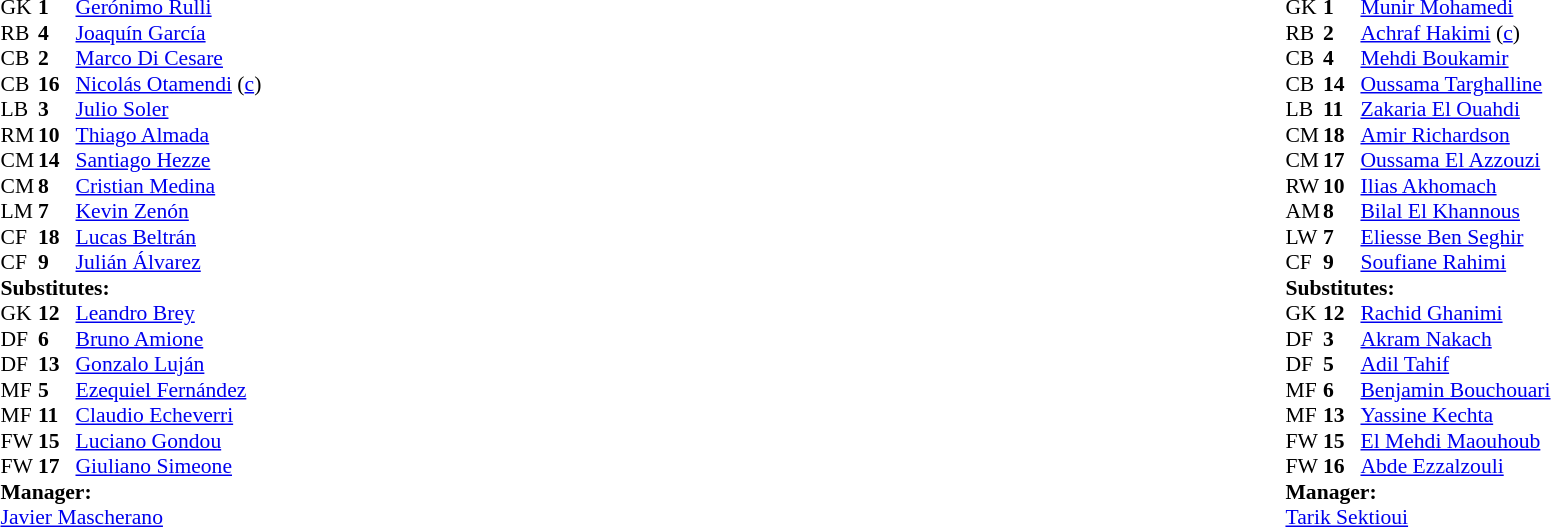<table width="100%">
<tr>
<td valign="top" width="40%"><br><table style="font-size:90%" cellspacing="0" cellpadding="0">
<tr>
<th width=25></th>
<th width=25></th>
</tr>
<tr>
<td>GK</td>
<td><strong>1</strong></td>
<td><a href='#'>Gerónimo Rulli</a></td>
</tr>
<tr>
<td>RB</td>
<td><strong>4</strong></td>
<td><a href='#'>Joaquín García</a></td>
<td></td>
<td></td>
</tr>
<tr>
<td>CB</td>
<td><strong>2</strong></td>
<td><a href='#'>Marco Di Cesare</a></td>
<td></td>
</tr>
<tr>
<td>CB</td>
<td><strong>16</strong></td>
<td><a href='#'>Nicolás Otamendi</a> (<a href='#'>c</a>)</td>
</tr>
<tr>
<td>LB</td>
<td><strong>3</strong></td>
<td><a href='#'>Julio Soler</a></td>
<td></td>
<td></td>
</tr>
<tr>
<td>RM</td>
<td><strong>10</strong></td>
<td><a href='#'>Thiago Almada</a></td>
</tr>
<tr>
<td>CM</td>
<td><strong>14</strong></td>
<td><a href='#'>Santiago Hezze</a></td>
<td></td>
<td></td>
</tr>
<tr>
<td>CM</td>
<td><strong>8</strong></td>
<td><a href='#'>Cristian Medina</a></td>
</tr>
<tr>
<td>LM</td>
<td><strong>7</strong></td>
<td><a href='#'>Kevin Zenón</a></td>
<td></td>
<td></td>
</tr>
<tr>
<td>CF</td>
<td><strong>18</strong></td>
<td><a href='#'>Lucas Beltrán</a></td>
<td></td>
<td></td>
</tr>
<tr>
<td>CF</td>
<td><strong>9</strong></td>
<td><a href='#'>Julián Álvarez</a></td>
</tr>
<tr>
<td colspan="3"><strong>Substitutes:</strong></td>
</tr>
<tr>
<td>GK</td>
<td><strong>12</strong></td>
<td><a href='#'>Leandro Brey</a></td>
</tr>
<tr>
<td>DF</td>
<td><strong>6</strong></td>
<td><a href='#'>Bruno Amione</a></td>
<td></td>
<td></td>
</tr>
<tr>
<td>DF</td>
<td><strong>13</strong></td>
<td><a href='#'>Gonzalo Luján</a></td>
</tr>
<tr>
<td>MF</td>
<td><strong>5</strong></td>
<td><a href='#'>Ezequiel Fernández</a></td>
<td></td>
<td></td>
</tr>
<tr>
<td>MF</td>
<td><strong>11</strong></td>
<td><a href='#'>Claudio Echeverri</a></td>
<td></td>
<td></td>
</tr>
<tr>
<td>FW</td>
<td><strong>15</strong></td>
<td><a href='#'>Luciano Gondou</a></td>
<td></td>
<td></td>
</tr>
<tr>
<td>FW</td>
<td><strong>17</strong></td>
<td><a href='#'>Giuliano Simeone</a></td>
<td></td>
<td></td>
</tr>
<tr>
<td colspan="3"><strong>Manager:</strong></td>
</tr>
<tr>
<td colspan="3"><a href='#'>Javier Mascherano</a></td>
</tr>
</table>
</td>
<td valign="top"></td>
<td valign="top" width="50%"><br><table style="font-size:90%; margin:auto" cellspacing="0" cellpadding="0">
<tr>
<th width="25"></th>
<th width="25"></th>
</tr>
<tr>
<td>GK</td>
<td><strong>1</strong></td>
<td><a href='#'>Munir Mohamedi</a></td>
<td></td>
</tr>
<tr>
<td>RB</td>
<td><strong>2</strong></td>
<td><a href='#'>Achraf Hakimi</a> (<a href='#'>c</a>)</td>
</tr>
<tr>
<td>CB</td>
<td><strong>4</strong></td>
<td><a href='#'>Mehdi Boukamir</a></td>
</tr>
<tr>
<td>CB</td>
<td><strong>14</strong></td>
<td><a href='#'>Oussama Targhalline</a></td>
<td></td>
</tr>
<tr>
<td>LB</td>
<td><strong>11</strong></td>
<td><a href='#'>Zakaria El Ouahdi</a></td>
<td></td>
</tr>
<tr>
<td>CM</td>
<td><strong>18</strong></td>
<td><a href='#'>Amir Richardson</a></td>
</tr>
<tr>
<td>CM</td>
<td><strong>17</strong></td>
<td><a href='#'>Oussama El Azzouzi</a></td>
<td></td>
<td></td>
</tr>
<tr>
<td>RW</td>
<td><strong>10</strong></td>
<td><a href='#'>Ilias Akhomach</a></td>
<td></td>
<td></td>
</tr>
<tr>
<td>AM</td>
<td><strong>8</strong></td>
<td><a href='#'>Bilal El Khannous</a></td>
<td></td>
<td></td>
</tr>
<tr>
<td>LW</td>
<td><strong>7</strong></td>
<td><a href='#'>Eliesse Ben Seghir</a></td>
<td></td>
<td></td>
</tr>
<tr>
<td>CF</td>
<td><strong>9</strong></td>
<td><a href='#'>Soufiane Rahimi</a></td>
<td></td>
</tr>
<tr>
<td colspan="3"><strong>Substitutes:</strong></td>
</tr>
<tr>
<td>GK</td>
<td><strong>12</strong></td>
<td><a href='#'>Rachid Ghanimi</a></td>
</tr>
<tr>
<td>DF</td>
<td><strong>3</strong></td>
<td><a href='#'>Akram Nakach</a></td>
<td></td>
<td></td>
</tr>
<tr>
<td>DF</td>
<td><strong>5</strong></td>
<td><a href='#'>Adil Tahif</a></td>
</tr>
<tr>
<td>MF</td>
<td><strong>6</strong></td>
<td><a href='#'>Benjamin Bouchouari</a></td>
<td></td>
<td></td>
</tr>
<tr>
<td>MF</td>
<td><strong>13</strong></td>
<td><a href='#'>Yassine Kechta</a></td>
<td></td>
<td></td>
</tr>
<tr>
<td>FW</td>
<td><strong>15</strong></td>
<td><a href='#'>El Mehdi Maouhoub</a></td>
</tr>
<tr>
<td>FW</td>
<td><strong>16</strong></td>
<td><a href='#'>Abde Ezzalzouli</a></td>
<td></td>
<td></td>
</tr>
<tr>
<td colspan="3"><strong>Manager:</strong></td>
</tr>
<tr>
<td colspan="3"><a href='#'>Tarik Sektioui</a></td>
</tr>
</table>
</td>
</tr>
</table>
